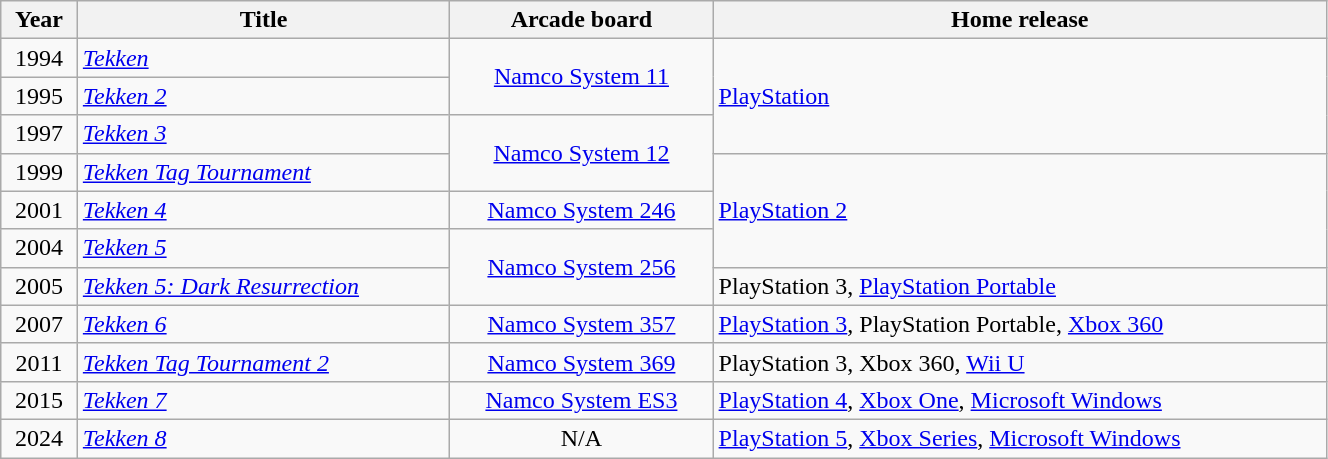<table class="wikitable" style="width:70%;">
<tr>
<th>Year</th>
<th>Title</th>
<th>Arcade board</th>
<th>Home release</th>
</tr>
<tr>
<td style="text-align:center;">1994</td>
<td><em><a href='#'>Tekken</a></em></td>
<td rowspan="2" style="text-align:center;"><a href='#'>Namco System 11</a></td>
<td rowspan="3"><a href='#'>PlayStation</a></td>
</tr>
<tr>
<td style="text-align:center;">1995</td>
<td><em><a href='#'>Tekken 2</a></em></td>
</tr>
<tr>
<td style="text-align:center;">1997</td>
<td><em><a href='#'>Tekken 3</a></em></td>
<td rowspan="2" style="text-align:center;"><a href='#'>Namco System 12</a></td>
</tr>
<tr>
<td style="text-align:center;">1999</td>
<td><em><a href='#'>Tekken Tag Tournament</a></em></td>
<td rowspan="3"><a href='#'>PlayStation 2</a></td>
</tr>
<tr>
<td style="text-align:center;">2001</td>
<td><em><a href='#'>Tekken 4</a></em></td>
<td style="text-align:center;"><a href='#'>Namco System 246</a></td>
</tr>
<tr>
<td style="text-align:center;">2004</td>
<td><em><a href='#'>Tekken 5</a></em></td>
<td rowspan="2" style="text-align:center;"><a href='#'>Namco System 256</a></td>
</tr>
<tr>
<td style="text-align:center;">2005</td>
<td><em><a href='#'>Tekken 5: Dark Resurrection</a></em></td>
<td>PlayStation 3, <a href='#'>PlayStation Portable</a></td>
</tr>
<tr>
<td style="text-align:center;">2007</td>
<td><em><a href='#'>Tekken 6</a></em></td>
<td style="text-align:center;"><a href='#'>Namco System 357</a></td>
<td><a href='#'>PlayStation 3</a>, PlayStation Portable, <a href='#'>Xbox 360</a></td>
</tr>
<tr>
<td style="text-align:center;">2011</td>
<td><em><a href='#'>Tekken Tag Tournament 2</a></em></td>
<td style="text-align:center;"><a href='#'>Namco System 369</a></td>
<td>PlayStation 3, Xbox 360, <a href='#'>Wii U</a></td>
</tr>
<tr>
<td style="text-align:center;">2015</td>
<td><em><a href='#'>Tekken 7</a></em></td>
<td style="text-align:center;"><a href='#'>Namco System ES3</a></td>
<td rowspan="1"><a href='#'>PlayStation 4</a>, <a href='#'>Xbox One</a>, <a href='#'>Microsoft Windows</a></td>
</tr>
<tr>
<td style="text-align:center;">2024</td>
<td><em><a href='#'>Tekken 8</a></em></td>
<td style="text-align:center;">N/A</td>
<td rowspan="1"><a href='#'>PlayStation 5</a>, <a href='#'>Xbox Series</a>, <a href='#'>Microsoft Windows</a></td>
</tr>
</table>
